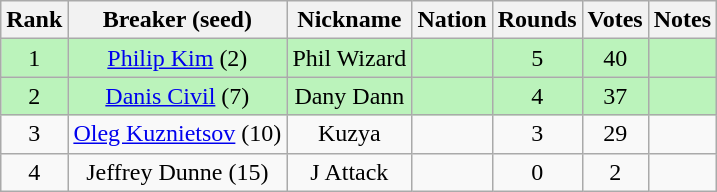<table class="wikitable sortable" style="text-align:center">
<tr>
<th>Rank</th>
<th>Breaker (seed)</th>
<th>Nickname</th>
<th>Nation</th>
<th>Rounds</th>
<th>Votes</th>
<th>Notes</th>
</tr>
<tr bgcolor=bbf3bb>
<td>1</td>
<td><a href='#'>Philip Kim</a> (2)</td>
<td>Phil Wizard</td>
<td></td>
<td>5</td>
<td>40</td>
<td></td>
</tr>
<tr bgcolor=bbf3bb>
<td>2</td>
<td><a href='#'>Danis Civil</a> (7)</td>
<td>Dany Dann</td>
<td></td>
<td>4</td>
<td>37</td>
<td></td>
</tr>
<tr>
<td>3</td>
<td><a href='#'>Oleg Kuznietsov</a> (10)</td>
<td>Kuzya</td>
<td></td>
<td>3</td>
<td>29</td>
<td></td>
</tr>
<tr>
<td>4</td>
<td>Jeffrey Dunne (15)</td>
<td>J Attack</td>
<td></td>
<td>0</td>
<td>2</td>
<td></td>
</tr>
</table>
